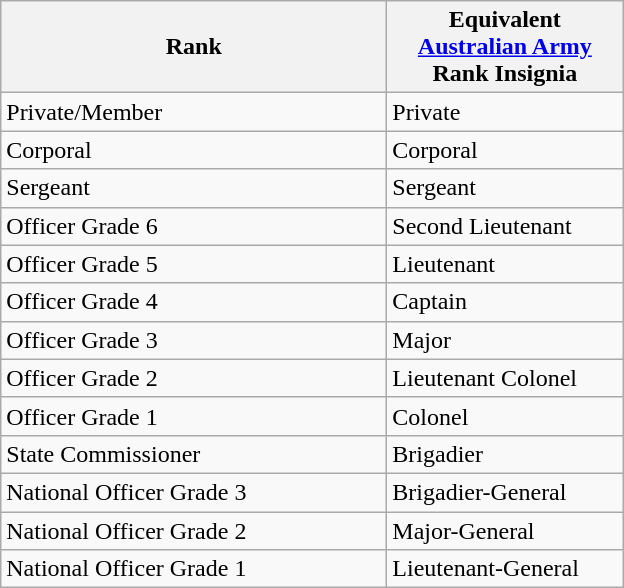<table class="wikitable">
<tr>
<th width="250">Rank</th>
<th width="150">Equivalent <a href='#'>Australian Army</a> Rank Insignia</th>
</tr>
<tr>
<td>Private/Member</td>
<td>Private</td>
</tr>
<tr>
<td>Corporal</td>
<td>Corporal</td>
</tr>
<tr>
<td>Sergeant</td>
<td>Sergeant</td>
</tr>
<tr>
<td>Officer Grade 6</td>
<td>Second Lieutenant</td>
</tr>
<tr>
<td>Officer Grade 5</td>
<td>Lieutenant</td>
</tr>
<tr>
<td>Officer Grade 4</td>
<td>Captain</td>
</tr>
<tr>
<td>Officer Grade 3</td>
<td>Major</td>
</tr>
<tr>
<td>Officer Grade 2</td>
<td>Lieutenant Colonel</td>
</tr>
<tr>
<td>Officer Grade 1</td>
<td>Colonel</td>
</tr>
<tr>
<td>State Commissioner</td>
<td>Brigadier</td>
</tr>
<tr>
<td>National Officer Grade 3</td>
<td>Brigadier-General</td>
</tr>
<tr>
<td>National Officer Grade 2</td>
<td>Major-General</td>
</tr>
<tr>
<td>National Officer Grade 1</td>
<td>Lieutenant-General</td>
</tr>
</table>
